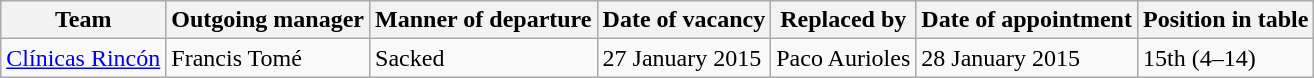<table class="wikitable sortable">
<tr>
<th>Team</th>
<th>Outgoing manager</th>
<th>Manner of departure</th>
<th>Date of vacancy</th>
<th>Replaced by</th>
<th>Date of appointment</th>
<th>Position in table</th>
</tr>
<tr>
<td><a href='#'>Clínicas Rincón</a></td>
<td>Francis Tomé</td>
<td>Sacked</td>
<td>27 January 2015</td>
<td>Paco Aurioles</td>
<td>28 January 2015</td>
<td>15th (4–14)</td>
</tr>
</table>
